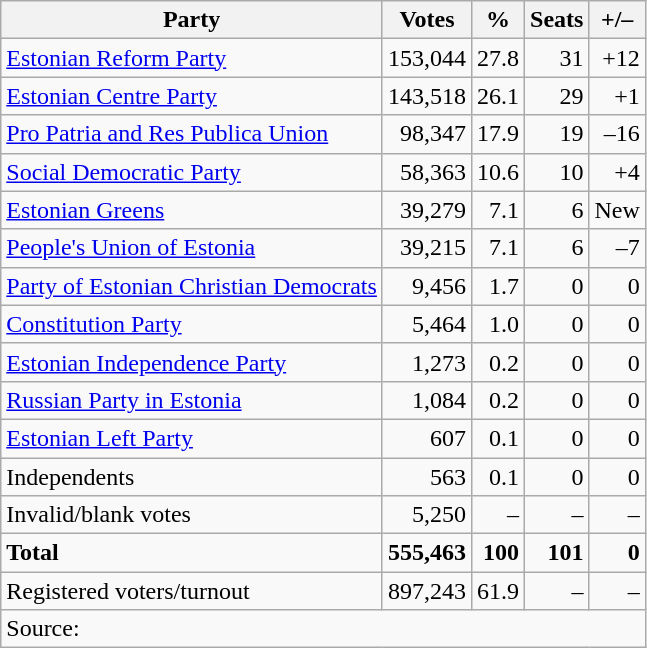<table class=wikitable style=text-align:right>
<tr>
<th>Party</th>
<th>Votes</th>
<th>%</th>
<th>Seats</th>
<th>+/–</th>
</tr>
<tr>
<td align=left><a href='#'>Estonian Reform Party</a></td>
<td>153,044</td>
<td>27.8</td>
<td>31</td>
<td>+12</td>
</tr>
<tr>
<td align=left><a href='#'>Estonian Centre Party</a></td>
<td>143,518</td>
<td>26.1</td>
<td>29</td>
<td>+1</td>
</tr>
<tr>
<td align=left><a href='#'>Pro Patria and Res Publica Union</a></td>
<td>98,347</td>
<td>17.9</td>
<td>19</td>
<td>–16</td>
</tr>
<tr>
<td align=left><a href='#'>Social Democratic Party</a></td>
<td>58,363</td>
<td>10.6</td>
<td>10</td>
<td>+4</td>
</tr>
<tr>
<td align=left><a href='#'>Estonian Greens</a></td>
<td>39,279</td>
<td>7.1</td>
<td>6</td>
<td>New</td>
</tr>
<tr>
<td align=left><a href='#'>People's Union of Estonia</a></td>
<td>39,215</td>
<td>7.1</td>
<td>6</td>
<td>–7</td>
</tr>
<tr>
<td align=left><a href='#'>Party of Estonian Christian Democrats</a></td>
<td>9,456</td>
<td>1.7</td>
<td>0</td>
<td>0</td>
</tr>
<tr>
<td align=left><a href='#'>Constitution Party</a></td>
<td>5,464</td>
<td>1.0</td>
<td>0</td>
<td>0</td>
</tr>
<tr>
<td align=left><a href='#'>Estonian Independence Party</a></td>
<td>1,273</td>
<td>0.2</td>
<td>0</td>
<td>0</td>
</tr>
<tr>
<td align=left><a href='#'>Russian Party in Estonia</a></td>
<td>1,084</td>
<td>0.2</td>
<td>0</td>
<td>0</td>
</tr>
<tr>
<td align=left><a href='#'>Estonian Left Party</a></td>
<td>607</td>
<td>0.1</td>
<td>0</td>
<td>0</td>
</tr>
<tr>
<td align=left>Independents</td>
<td>563</td>
<td>0.1</td>
<td>0</td>
<td>0</td>
</tr>
<tr>
<td align=left>Invalid/blank votes</td>
<td>5,250</td>
<td>–</td>
<td>–</td>
<td>–</td>
</tr>
<tr>
<td align=left><strong>Total</strong></td>
<td><strong>555,463</strong></td>
<td><strong>100</strong></td>
<td><strong>101</strong></td>
<td><strong>0</strong></td>
</tr>
<tr>
<td align=left>Registered voters/turnout</td>
<td>897,243</td>
<td>61.9</td>
<td>–</td>
<td>–</td>
</tr>
<tr>
<td align=left colspan=5>Source: </td>
</tr>
</table>
